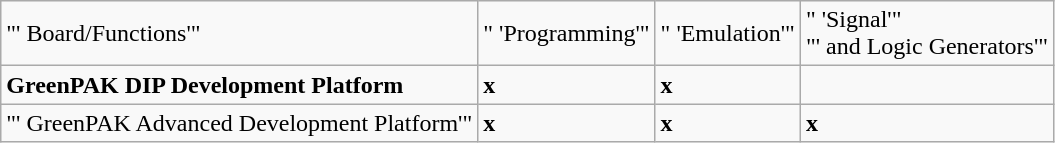<table class= "wikitable">
<tr>
<td>"' Board/Functions'"</td>
<td>"  'Programming'"</td>
<td>"  'Emulation'"</td>
<td>"  'Signal'"<br>"' and Logic Generators'"</td>
</tr>
<tr>
<td><strong>GreenPAK DIP Development Platform</strong></td>
<td><strong>x</strong></td>
<td><strong>x</strong></td>
<td></td>
</tr>
<tr>
<td>"' GreenPAK Advanced Development Platform'"</td>
<td><strong>x</strong></td>
<td><strong>x</strong></td>
<td><strong>x</strong></td>
</tr>
</table>
